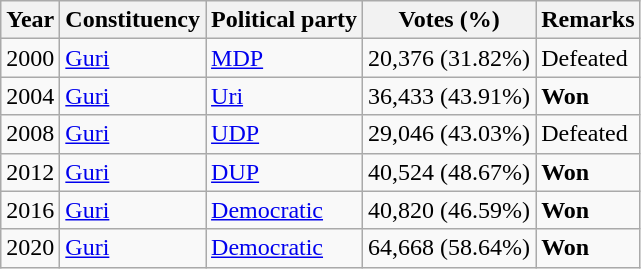<table class="wikitable">
<tr>
<th>Year</th>
<th>Constituency</th>
<th>Political party</th>
<th>Votes (%)</th>
<th>Remarks</th>
</tr>
<tr>
<td>2000</td>
<td><a href='#'>Guri</a></td>
<td><a href='#'>MDP</a></td>
<td>20,376 (31.82%)</td>
<td>Defeated</td>
</tr>
<tr>
<td>2004</td>
<td><a href='#'>Guri</a></td>
<td><a href='#'>Uri</a></td>
<td>36,433 (43.91%)</td>
<td><strong>Won</strong></td>
</tr>
<tr>
<td>2008</td>
<td><a href='#'>Guri</a></td>
<td><a href='#'>UDP</a></td>
<td>29,046 (43.03%)</td>
<td>Defeated</td>
</tr>
<tr>
<td>2012</td>
<td><a href='#'>Guri</a></td>
<td><a href='#'>DUP</a></td>
<td>40,524 (48.67%)</td>
<td><strong>Won</strong></td>
</tr>
<tr>
<td>2016</td>
<td><a href='#'>Guri</a></td>
<td><a href='#'>Democratic</a></td>
<td>40,820 (46.59%)</td>
<td><strong>Won</strong></td>
</tr>
<tr>
<td>2020</td>
<td><a href='#'>Guri</a></td>
<td><a href='#'>Democratic</a></td>
<td>64,668 (58.64%)</td>
<td><strong>Won</strong></td>
</tr>
</table>
